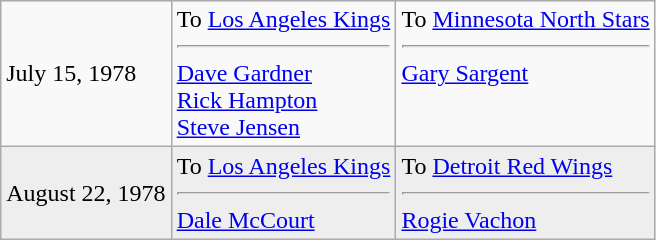<table class="wikitable">
<tr>
<td>July 15, 1978</td>
<td valign="top">To <a href='#'>Los Angeles Kings</a><hr><a href='#'>Dave Gardner</a> <br> <a href='#'>Rick Hampton</a> <br> <a href='#'>Steve Jensen</a></td>
<td valign="top">To <a href='#'>Minnesota North Stars</a><hr><a href='#'>Gary Sargent</a></td>
</tr>
<tr style="background:#eee;">
<td>August 22, 1978</td>
<td valign="top">To <a href='#'>Los Angeles Kings</a><hr><a href='#'>Dale McCourt</a></td>
<td valign="top">To <a href='#'>Detroit Red Wings</a><hr><a href='#'>Rogie Vachon</a></td>
</tr>
</table>
